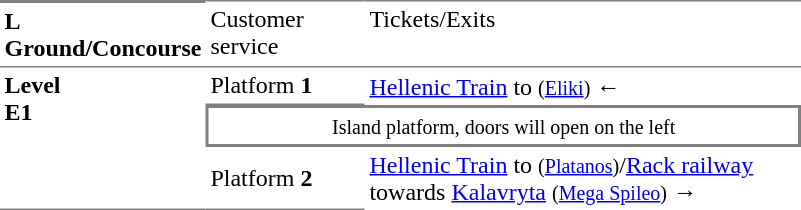<table border=0 cellspacing=0 cellpadding=3>
<tr>
<td style="border-bottom:solid 1px gray;border-top:solid 2px gray;" width=50 valign=top><strong>L<br>Ground/Concourse</strong></td>
<td style="border-top:solid 1px gray;border-bottom:solid 1px gray;" width=100 valign=top>Customer service</td>
<td style="border-top:solid 1px gray;border-bottom:solid 1px gray;" width=285 valign=top>Tickets/Exits</td>
</tr>
<tr>
<td style="border-bottom:solid 1px gray;" rowspan=3 valign=top><strong>Level<br>Ε1</strong></td>
<td style="border-bottom:solid 1px gray;">Platform <strong>1</strong></td>
<td><a href='#'>Hellenic Train</a> to  <small>(<a href='#'>Eliki</a>)</small> ←</td>
</tr>
<tr>
<td style="border-bottom:solid 2px grey;border-top:solid 2px grey;border-right:solid 2px grey;border-left:solid 2px grey;text-align:center;" colspan=2><small>Island platform, doors will open on the left</small></td>
</tr>
<tr>
<td style="border-bottom:solid 1px gray;">Platform <strong>2</strong></td>
<td><a href='#'>Hellenic Train</a> to  <small>(<a href='#'>Platanos</a>)</small>/<a href='#'>Rack railway</a> towards <a href='#'>Kalavryta</a> <small>(<a href='#'>Mega Spileo</a>)</small> →</td>
</tr>
</table>
